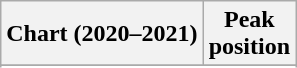<table class="wikitable">
<tr>
<th>Chart (2020–2021)</th>
<th>Peak<br>position</th>
</tr>
<tr>
</tr>
<tr>
</tr>
<tr>
</tr>
<tr>
</tr>
</table>
